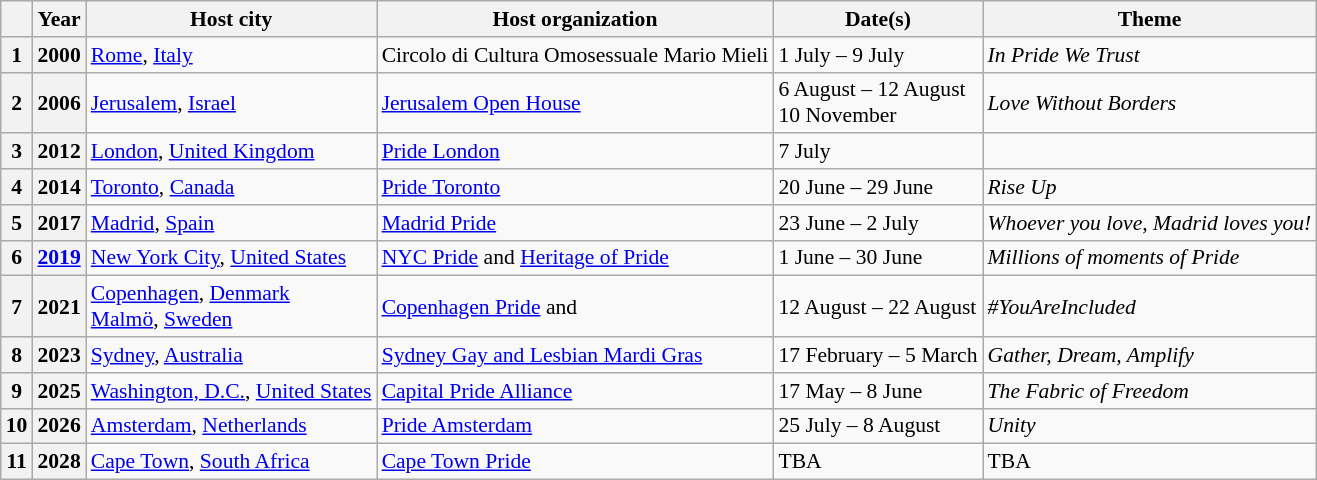<table class="wikitable sortable" style="font-size:90%">
<tr>
<th></th>
<th>Year</th>
<th>Host city</th>
<th>Host organization</th>
<th>Date(s)</th>
<th>Theme</th>
</tr>
<tr>
<th>1</th>
<th>2000</th>
<td> <a href='#'>Rome</a>, <a href='#'>Italy</a></td>
<td>Circolo di Cultura Omosessuale Mario Mieli</td>
<td>1 July – 9 July</td>
<td><em>In Pride We Trust</em></td>
</tr>
<tr>
<th>2</th>
<th>2006</th>
<td> <a href='#'>Jerusalem</a>, <a href='#'>Israel</a></td>
<td><a href='#'>Jerusalem Open House</a></td>
<td>6 August – 12 August<br>10 November </td>
<td><em>Love Without Borders</em></td>
</tr>
<tr>
<th>3</th>
<th>2012</th>
<td> <a href='#'>London</a>, <a href='#'>United Kingdom</a></td>
<td><a href='#'>Pride London</a></td>
<td>7 July</td>
<td></td>
</tr>
<tr>
<th>4</th>
<th>2014</th>
<td> <a href='#'>Toronto</a>, <a href='#'>Canada</a></td>
<td><a href='#'>Pride Toronto</a></td>
<td>20 June – 29 June</td>
<td><em>Rise Up</em></td>
</tr>
<tr>
<th>5</th>
<th>2017</th>
<td> <a href='#'>Madrid</a>, <a href='#'>Spain</a></td>
<td><a href='#'>Madrid Pride</a></td>
<td>23 June – 2 July</td>
<td><em>Whoever you love, Madrid loves you!</em></td>
</tr>
<tr>
<th>6</th>
<th><a href='#'>2019</a></th>
<td> <a href='#'>New York City</a>, <a href='#'>United States</a></td>
<td><a href='#'>NYC Pride</a> and <a href='#'>Heritage of Pride</a></td>
<td>1 June – 30 June</td>
<td><em>Millions of moments of Pride</em></td>
</tr>
<tr>
<th>7</th>
<th>2021</th>
<td> <a href='#'>Copenhagen</a>, <a href='#'>Denmark</a><br> <a href='#'>Malmö</a>, <a href='#'>Sweden</a></td>
<td><a href='#'>Copenhagen Pride</a> and </td>
<td>12 August – 22 August</td>
<td><em>#YouAreIncluded</em></td>
</tr>
<tr>
<th>8</th>
<th>2023</th>
<td> <a href='#'>Sydney</a>, <a href='#'>Australia</a></td>
<td><a href='#'>Sydney Gay and Lesbian Mardi Gras</a></td>
<td>17 February – 5 March</td>
<td><em>Gather, Dream, Amplify</em></td>
</tr>
<tr>
<th>9</th>
<th>2025</th>
<td> <a href='#'>Washington, D.C.</a>, <a href='#'>United States</a></td>
<td><a href='#'>Capital Pride Alliance</a></td>
<td>17 May – 8 June</td>
<td><em>The Fabric of Freedom</em></td>
</tr>
<tr>
<th>10</th>
<th>2026</th>
<td> <a href='#'>Amsterdam</a>, <a href='#'>Netherlands</a></td>
<td><a href='#'>Pride Amsterdam</a></td>
<td>25 July – 8 August</td>
<td><em>Unity</em></td>
</tr>
<tr>
<th>11</th>
<th>2028</th>
<td> <a href='#'>Cape Town</a>, <a href='#'>South Africa</a></td>
<td><a href='#'>Cape Town Pride</a></td>
<td>TBA</td>
<td>TBA</td>
</tr>
</table>
